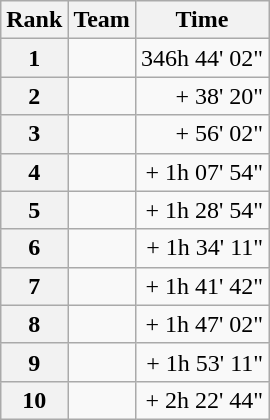<table class="wikitable">
<tr>
<th scope="col">Rank</th>
<th scope="col">Team</th>
<th scope="col">Time</th>
</tr>
<tr>
<th scope="row">1</th>
<td></td>
<td style="text-align:right;">346h 44' 02"</td>
</tr>
<tr>
<th scope="row">2</th>
<td></td>
<td style="text-align:right;">+ 38' 20"</td>
</tr>
<tr>
<th scope="row">3</th>
<td></td>
<td style="text-align:right;">+ 56' 02"</td>
</tr>
<tr>
<th scope="row">4</th>
<td></td>
<td style="text-align:right;">+ 1h 07' 54"</td>
</tr>
<tr>
<th scope="row">5</th>
<td></td>
<td style="text-align:right;">+ 1h 28' 54"</td>
</tr>
<tr>
<th scope="row">6</th>
<td></td>
<td style="text-align:right;">+ 1h 34' 11"</td>
</tr>
<tr>
<th scope="row">7</th>
<td></td>
<td style="text-align:right;">+ 1h 41' 42"</td>
</tr>
<tr>
<th scope="row">8</th>
<td></td>
<td style="text-align:right;">+ 1h 47' 02"</td>
</tr>
<tr>
<th scope="row">9</th>
<td></td>
<td style="text-align:right;">+ 1h 53' 11"</td>
</tr>
<tr>
<th scope="row">10</th>
<td></td>
<td style="text-align:right;">+ 2h 22' 44"</td>
</tr>
</table>
